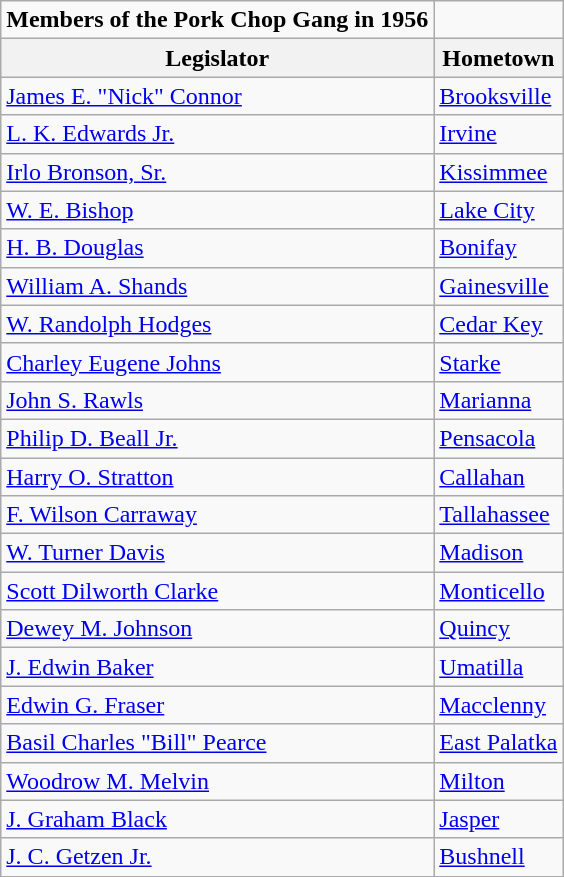<table class="wikitable mw-collapsible sortable">
<tr>
<td><strong>Members of the Pork Chop Gang in 1956</strong></td>
</tr>
<tr>
<th>Legislator</th>
<th>Hometown</th>
</tr>
<tr>
<td><a href='#'>James E. "Nick" Connor</a></td>
<td><a href='#'>Brooksville</a></td>
</tr>
<tr>
<td><a href='#'>L. K. Edwards Jr.</a></td>
<td><a href='#'>Irvine</a></td>
</tr>
<tr>
<td><a href='#'>Irlo Bronson, Sr.</a></td>
<td><a href='#'>Kissimmee</a></td>
</tr>
<tr>
<td><a href='#'>W. E. Bishop</a></td>
<td><a href='#'>Lake City</a></td>
</tr>
<tr>
<td><a href='#'>H. B. Douglas</a></td>
<td><a href='#'>Bonifay</a></td>
</tr>
<tr>
<td><a href='#'>William A. Shands</a></td>
<td><a href='#'>Gainesville</a></td>
</tr>
<tr>
<td><a href='#'>W. Randolph Hodges</a></td>
<td><a href='#'>Cedar Key</a></td>
</tr>
<tr>
<td><a href='#'>Charley Eugene Johns</a></td>
<td><a href='#'>Starke</a></td>
</tr>
<tr>
<td><a href='#'>John S. Rawls</a></td>
<td><a href='#'>Marianna</a></td>
</tr>
<tr>
<td><a href='#'>Philip D. Beall Jr.</a></td>
<td><a href='#'>Pensacola</a></td>
</tr>
<tr>
<td><a href='#'>Harry O. Stratton</a></td>
<td><a href='#'>Callahan</a></td>
</tr>
<tr>
<td><a href='#'>F. Wilson Carraway</a></td>
<td><a href='#'>Tallahassee</a></td>
</tr>
<tr>
<td><a href='#'>W. Turner Davis</a></td>
<td><a href='#'>Madison</a></td>
</tr>
<tr>
<td><a href='#'>Scott Dilworth Clarke</a></td>
<td><a href='#'>Monticello</a></td>
</tr>
<tr>
<td><a href='#'>Dewey M. Johnson</a></td>
<td><a href='#'>Quincy</a></td>
</tr>
<tr>
<td><a href='#'>J. Edwin Baker</a></td>
<td><a href='#'>Umatilla</a></td>
</tr>
<tr>
<td><a href='#'>Edwin G. Fraser</a></td>
<td><a href='#'>Macclenny</a></td>
</tr>
<tr>
<td><a href='#'>Basil Charles "Bill" Pearce</a></td>
<td><a href='#'>East Palatka</a></td>
</tr>
<tr>
<td><a href='#'>Woodrow M. Melvin</a></td>
<td><a href='#'>Milton</a></td>
</tr>
<tr>
<td><a href='#'>J. Graham Black</a></td>
<td><a href='#'>Jasper</a></td>
</tr>
<tr>
<td><a href='#'>J. C. Getzen Jr.</a></td>
<td><a href='#'>Bushnell</a></td>
</tr>
<tr>
</tr>
</table>
